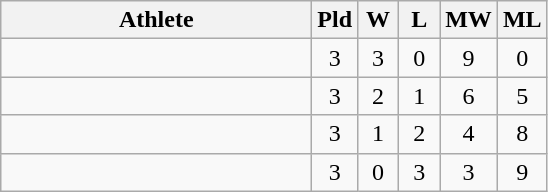<table class="wikitable" style="text-align:center">
<tr>
<th width=200>Athlete</th>
<th width=20>Pld</th>
<th width=20>W</th>
<th width=20>L</th>
<th width=20>MW</th>
<th width=20>ML</th>
</tr>
<tr>
<td style="text-align:left"></td>
<td>3</td>
<td>3</td>
<td>0</td>
<td>9</td>
<td>0</td>
</tr>
<tr>
<td style="text-align:left"></td>
<td>3</td>
<td>2</td>
<td>1</td>
<td>6</td>
<td>5</td>
</tr>
<tr>
<td style="text-align:left"></td>
<td>3</td>
<td>1</td>
<td>2</td>
<td>4</td>
<td>8</td>
</tr>
<tr>
<td style="text-align:left"></td>
<td>3</td>
<td>0</td>
<td>3</td>
<td>3</td>
<td>9</td>
</tr>
</table>
